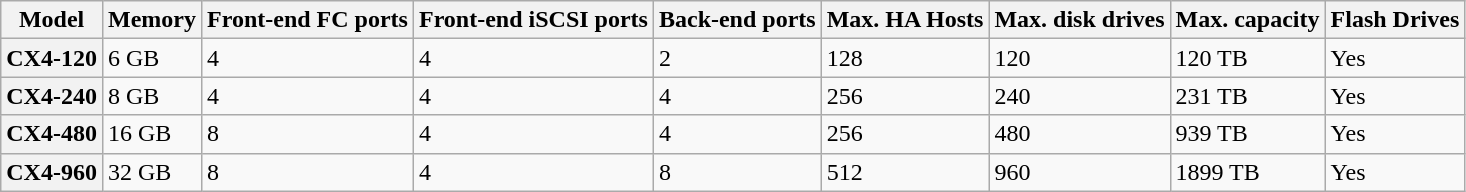<table class="wikitable">
<tr>
<th>Model</th>
<th>Memory</th>
<th>Front-end FC ports</th>
<th>Front-end iSCSI ports</th>
<th>Back-end ports</th>
<th>Max. HA Hosts</th>
<th>Max. disk drives</th>
<th>Max. capacity</th>
<th>Flash Drives</th>
</tr>
<tr>
<th>CX4-120</th>
<td>6 GB</td>
<td>4</td>
<td>4</td>
<td>2</td>
<td>128</td>
<td>120</td>
<td>120 TB</td>
<td>Yes</td>
</tr>
<tr>
<th>CX4-240</th>
<td>8 GB</td>
<td>4</td>
<td>4</td>
<td>4</td>
<td>256</td>
<td>240</td>
<td>231 TB</td>
<td>Yes</td>
</tr>
<tr>
<th>CX4-480</th>
<td>16 GB</td>
<td>8</td>
<td>4</td>
<td>4</td>
<td>256</td>
<td>480</td>
<td>939 TB</td>
<td>Yes</td>
</tr>
<tr>
<th>CX4-960</th>
<td>32 GB</td>
<td>8</td>
<td>4</td>
<td>8</td>
<td>512</td>
<td>960</td>
<td>1899 TB</td>
<td>Yes</td>
</tr>
</table>
